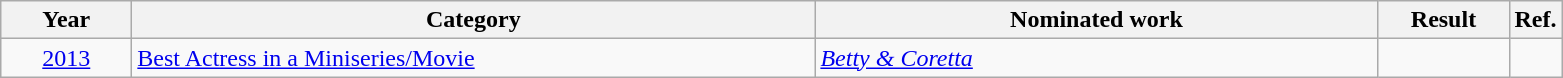<table class=wikitable>
<tr>
<th scope="col" style="width:5em;">Year</th>
<th scope="col" style="width:28em;">Category</th>
<th scope="col" style="width:23em;">Nominated work</th>
<th scope="col" style="width:5em;">Result</th>
<th>Ref.</th>
</tr>
<tr>
<td style="text-align:center;"><a href='#'>2013</a></td>
<td><a href='#'>Best Actress in a Miniseries/Movie</a></td>
<td><em><a href='#'>Betty & Coretta</a></em></td>
<td></td>
<td style="text-align:center;"></td>
</tr>
</table>
